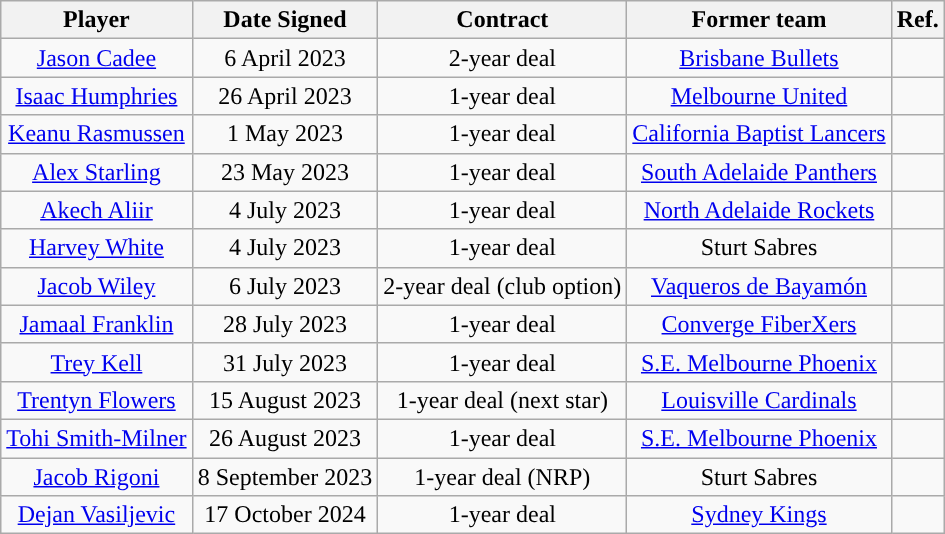<table class="wikitable sortable sortable" style="text-align: center">
<tr>
<th>Player</th>
<th>Date Signed</th>
<th>Contract</th>
<th>Former team</th>
<th>Ref.</th>
</tr>
<tr>
<td><a href='#'>Jason Cadee</a></td>
<td>6 April 2023</td>
<td>2-year deal</td>
<td><a href='#'>Brisbane Bullets</a></td>
<td></td>
</tr>
<tr>
<td><a href='#'>Isaac Humphries</a></td>
<td>26 April 2023</td>
<td>1-year deal</td>
<td><a href='#'>Melbourne United</a></td>
<td></td>
</tr>
<tr>
<td><a href='#'>Keanu Rasmussen</a></td>
<td>1 May 2023</td>
<td>1-year deal</td>
<td><a href='#'>California Baptist Lancers</a></td>
<td></td>
</tr>
<tr>
<td><a href='#'>Alex Starling</a></td>
<td>23 May 2023</td>
<td>1-year deal</td>
<td><a href='#'>South Adelaide Panthers</a></td>
<td></td>
</tr>
<tr>
<td><a href='#'>Akech Aliir</a></td>
<td>4 July 2023</td>
<td>1-year deal</td>
<td><a href='#'>North Adelaide Rockets</a></td>
<td></td>
</tr>
<tr>
<td><a href='#'>Harvey White</a></td>
<td>4 July 2023</td>
<td>1-year deal</td>
<td>Sturt Sabres</td>
<td></td>
</tr>
<tr>
<td><a href='#'>Jacob Wiley</a></td>
<td>6 July 2023</td>
<td>2-year deal (club option)</td>
<td><a href='#'>Vaqueros de Bayamón</a></td>
<td></td>
</tr>
<tr>
<td><a href='#'>Jamaal Franklin</a></td>
<td>28 July 2023</td>
<td>1-year deal</td>
<td><a href='#'>Converge FiberXers</a></td>
<td></td>
</tr>
<tr>
<td><a href='#'>Trey Kell</a></td>
<td>31 July 2023</td>
<td>1-year deal</td>
<td><a href='#'>S.E. Melbourne Phoenix</a></td>
<td></td>
</tr>
<tr>
<td><a href='#'>Trentyn Flowers</a></td>
<td>15 August 2023</td>
<td>1-year deal (next star)</td>
<td><a href='#'>Louisville Cardinals</a></td>
<td></td>
</tr>
<tr>
<td><a href='#'>Tohi Smith-Milner</a></td>
<td>26 August 2023</td>
<td>1-year deal</td>
<td><a href='#'>S.E. Melbourne Phoenix</a></td>
<td></td>
</tr>
<tr>
<td><a href='#'>Jacob Rigoni</a></td>
<td>8 September 2023</td>
<td>1-year deal (NRP)</td>
<td>Sturt Sabres</td>
<td></td>
</tr>
<tr>
<td><a href='#'>Dejan Vasiljevic</a></td>
<td>17 October 2024</td>
<td>1-year deal</td>
<td><a href='#'>Sydney Kings</a></td>
<td></td>
</tr>
</table>
